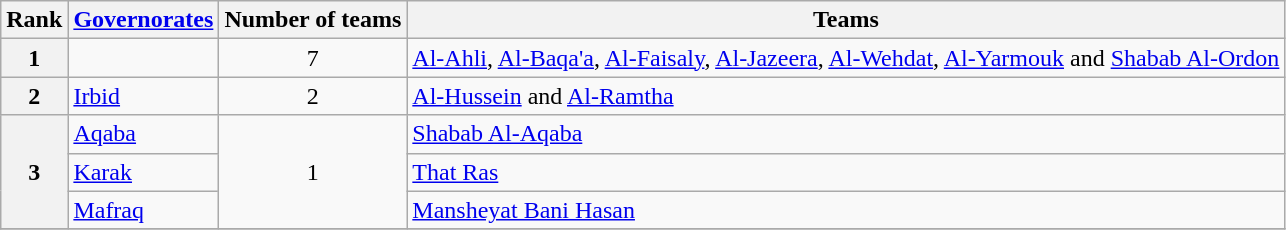<table class="wikitable">
<tr>
<th>Rank</th>
<th><a href='#'>Governorates</a></th>
<th>Number of teams</th>
<th>Teams</th>
</tr>
<tr>
<th>1</th>
<td></td>
<td align=center>7</td>
<td><a href='#'>Al-Ahli</a>, <a href='#'>Al-Baqa'a</a>, <a href='#'>Al-Faisaly</a>, <a href='#'>Al-Jazeera</a>, <a href='#'>Al-Wehdat</a>, <a href='#'>Al-Yarmouk</a> and <a href='#'>Shabab Al-Ordon</a></td>
</tr>
<tr>
<th>2</th>
<td><a href='#'>Irbid</a></td>
<td align=center>2</td>
<td><a href='#'>Al-Hussein</a> and <a href='#'>Al-Ramtha</a></td>
</tr>
<tr>
<th rowspan=3>3</th>
<td><a href='#'>Aqaba</a></td>
<td align=center rowspan=3>1</td>
<td><a href='#'>Shabab Al-Aqaba</a></td>
</tr>
<tr>
<td><a href='#'>Karak</a></td>
<td><a href='#'>That Ras</a></td>
</tr>
<tr>
<td><a href='#'>Mafraq</a></td>
<td><a href='#'>Mansheyat Bani Hasan</a></td>
</tr>
<tr>
</tr>
</table>
